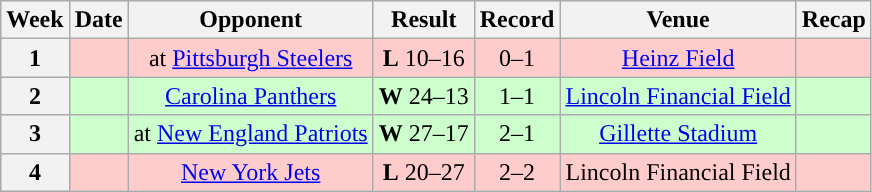<table class="wikitable" style="text-align:center">
<tr>
<th>Week</th>
<th>Date</th>
<th>Opponent</th>
<th>Result</th>
<th>Record</th>
<th>Venue</th>
<th>Recap</th>
</tr>
<tr style="background:#fcc">
<th>1</th>
<td></td>
<td>at <a href='#'>Pittsburgh Steelers</a></td>
<td><strong>L</strong> 10–16</td>
<td>0–1</td>
<td><a href='#'>Heinz Field</a></td>
<td></td>
</tr>
<tr style="background:#cfc">
<th>2</th>
<td></td>
<td><a href='#'>Carolina Panthers</a></td>
<td><strong>W</strong> 24–13</td>
<td>1–1</td>
<td><a href='#'>Lincoln Financial Field</a></td>
<td></td>
</tr>
<tr style="background:#cfc">
<th>3</th>
<td></td>
<td>at <a href='#'>New England Patriots</a></td>
<td><strong>W</strong> 27–17</td>
<td>2–1</td>
<td><a href='#'>Gillette Stadium</a></td>
<td></td>
</tr>
<tr style="background:#fcc">
<th>4</th>
<td></td>
<td><a href='#'>New York Jets</a></td>
<td><strong>L</strong> 20–27</td>
<td>2–2</td>
<td>Lincoln Financial Field</td>
<td></td>
</tr>
</table>
